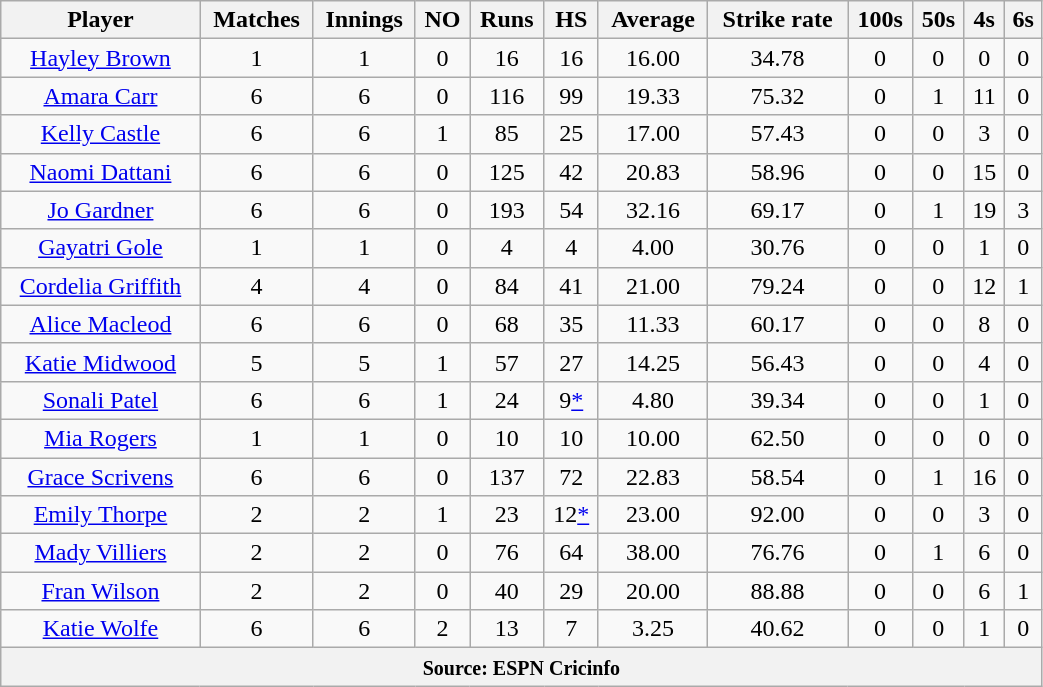<table class="wikitable" style="text-align:center; width:55%;">
<tr>
<th>Player</th>
<th>Matches</th>
<th>Innings</th>
<th>NO</th>
<th>Runs</th>
<th>HS</th>
<th>Average</th>
<th>Strike rate</th>
<th>100s</th>
<th>50s</th>
<th>4s</th>
<th>6s</th>
</tr>
<tr>
<td><a href='#'>Hayley Brown</a></td>
<td>1</td>
<td>1</td>
<td>0</td>
<td>16</td>
<td>16</td>
<td>16.00</td>
<td>34.78</td>
<td>0</td>
<td>0</td>
<td>0</td>
<td>0</td>
</tr>
<tr>
<td><a href='#'>Amara Carr</a></td>
<td>6</td>
<td>6</td>
<td>0</td>
<td>116</td>
<td>99</td>
<td>19.33</td>
<td>75.32</td>
<td>0</td>
<td>1</td>
<td>11</td>
<td>0</td>
</tr>
<tr>
<td><a href='#'>Kelly Castle</a></td>
<td>6</td>
<td>6</td>
<td>1</td>
<td>85</td>
<td>25</td>
<td>17.00</td>
<td>57.43</td>
<td>0</td>
<td>0</td>
<td>3</td>
<td>0</td>
</tr>
<tr>
<td><a href='#'>Naomi Dattani</a></td>
<td>6</td>
<td>6</td>
<td>0</td>
<td>125</td>
<td>42</td>
<td>20.83</td>
<td>58.96</td>
<td>0</td>
<td>0</td>
<td>15</td>
<td>0</td>
</tr>
<tr>
<td><a href='#'>Jo Gardner</a></td>
<td>6</td>
<td>6</td>
<td>0</td>
<td>193</td>
<td>54</td>
<td>32.16</td>
<td>69.17</td>
<td>0</td>
<td>1</td>
<td>19</td>
<td>3</td>
</tr>
<tr>
<td><a href='#'>Gayatri Gole</a></td>
<td>1</td>
<td>1</td>
<td>0</td>
<td>4</td>
<td>4</td>
<td>4.00</td>
<td>30.76</td>
<td>0</td>
<td>0</td>
<td>1</td>
<td>0</td>
</tr>
<tr>
<td><a href='#'>Cordelia Griffith</a></td>
<td>4</td>
<td>4</td>
<td>0</td>
<td>84</td>
<td>41</td>
<td>21.00</td>
<td>79.24</td>
<td>0</td>
<td>0</td>
<td>12</td>
<td>1</td>
</tr>
<tr>
<td><a href='#'>Alice Macleod</a></td>
<td>6</td>
<td>6</td>
<td>0</td>
<td>68</td>
<td>35</td>
<td>11.33</td>
<td>60.17</td>
<td>0</td>
<td>0</td>
<td>8</td>
<td>0</td>
</tr>
<tr>
<td><a href='#'>Katie Midwood</a></td>
<td>5</td>
<td>5</td>
<td>1</td>
<td>57</td>
<td>27</td>
<td>14.25</td>
<td>56.43</td>
<td>0</td>
<td>0</td>
<td>4</td>
<td>0</td>
</tr>
<tr>
<td><a href='#'>Sonali Patel</a></td>
<td>6</td>
<td>6</td>
<td>1</td>
<td>24</td>
<td>9<a href='#'>*</a></td>
<td>4.80</td>
<td>39.34</td>
<td>0</td>
<td>0</td>
<td>1</td>
<td>0</td>
</tr>
<tr>
<td><a href='#'>Mia Rogers</a></td>
<td>1</td>
<td>1</td>
<td>0</td>
<td>10</td>
<td>10</td>
<td>10.00</td>
<td>62.50</td>
<td>0</td>
<td>0</td>
<td>0</td>
<td>0</td>
</tr>
<tr>
<td><a href='#'>Grace Scrivens</a></td>
<td>6</td>
<td>6</td>
<td>0</td>
<td>137</td>
<td>72</td>
<td>22.83</td>
<td>58.54</td>
<td>0</td>
<td>1</td>
<td>16</td>
<td>0</td>
</tr>
<tr>
<td><a href='#'>Emily Thorpe</a></td>
<td>2</td>
<td>2</td>
<td>1</td>
<td>23</td>
<td>12<a href='#'>*</a></td>
<td>23.00</td>
<td>92.00</td>
<td>0</td>
<td>0</td>
<td>3</td>
<td>0</td>
</tr>
<tr>
<td><a href='#'>Mady Villiers</a></td>
<td>2</td>
<td>2</td>
<td>0</td>
<td>76</td>
<td>64</td>
<td>38.00</td>
<td>76.76</td>
<td>0</td>
<td>1</td>
<td>6</td>
<td>0</td>
</tr>
<tr>
<td><a href='#'>Fran Wilson</a></td>
<td>2</td>
<td>2</td>
<td>0</td>
<td>40</td>
<td>29</td>
<td>20.00</td>
<td>88.88</td>
<td>0</td>
<td>0</td>
<td>6</td>
<td>1</td>
</tr>
<tr>
<td><a href='#'>Katie Wolfe</a></td>
<td>6</td>
<td>6</td>
<td>2</td>
<td>13</td>
<td>7</td>
<td>3.25</td>
<td>40.62</td>
<td>0</td>
<td>0</td>
<td>1</td>
<td>0</td>
</tr>
<tr>
<th colspan="12"><small>Source: ESPN Cricinfo </small></th>
</tr>
</table>
